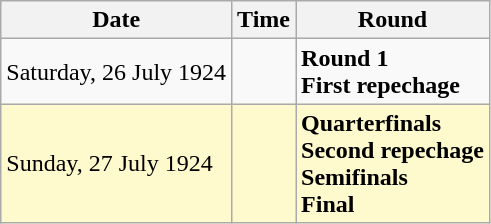<table class="wikitable">
<tr>
<th>Date</th>
<th>Time</th>
<th>Round</th>
</tr>
<tr>
<td>Saturday, 26 July 1924</td>
<td></td>
<td><strong>Round 1</strong><br><strong>First repechage</strong></td>
</tr>
<tr style=background:lemonchiffon>
<td>Sunday, 27 July 1924</td>
<td></td>
<td><strong>Quarterfinals</strong><br><strong>Second repechage</strong><br><strong>Semifinals</strong><br><strong>Final</strong></td>
</tr>
</table>
